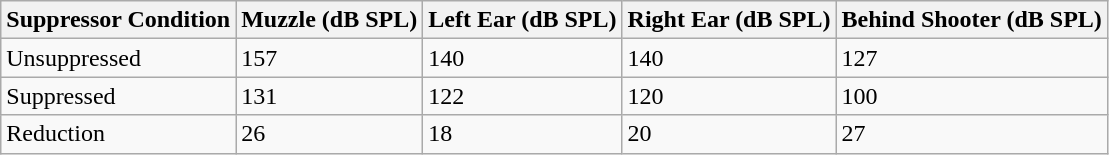<table class="wikitable">
<tr>
<th>Suppressor Condition</th>
<th>Muzzle (dB SPL)</th>
<th>Left Ear (dB SPL)</th>
<th>Right Ear (dB SPL)</th>
<th>Behind Shooter (dB SPL)</th>
</tr>
<tr>
<td>Unsuppressed</td>
<td>157</td>
<td>140</td>
<td>140</td>
<td>127</td>
</tr>
<tr>
<td>Suppressed</td>
<td>131</td>
<td>122</td>
<td>120</td>
<td>100</td>
</tr>
<tr>
<td>Reduction</td>
<td>26</td>
<td>18</td>
<td>20</td>
<td>27</td>
</tr>
</table>
